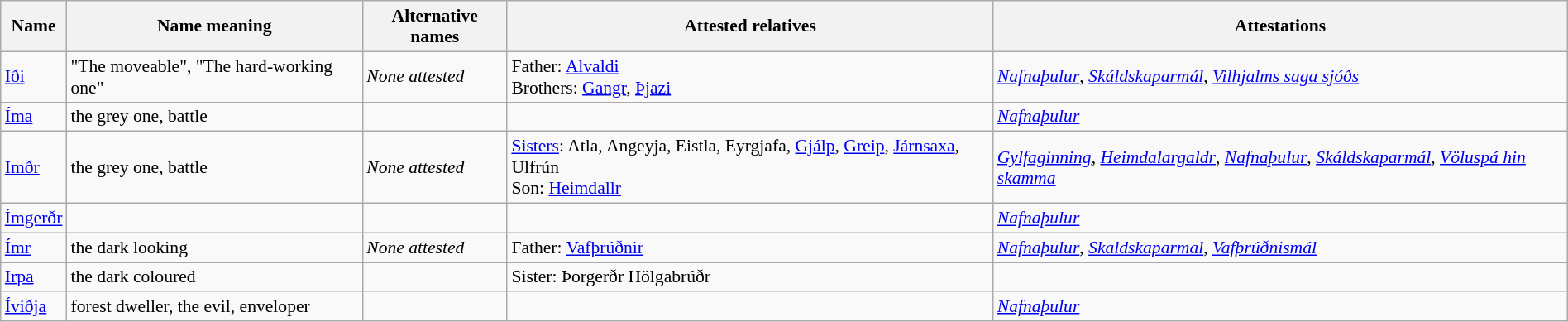<table class="wikitable sortable" style="font-size: 90%; width: 100%">
<tr>
<th>Name</th>
<th>Name meaning</th>
<th>Alternative names</th>
<th>Attested relatives</th>
<th>Attestations</th>
</tr>
<tr>
<td><a href='#'>Iði</a></td>
<td>"The moveable", "The hard-working one"</td>
<td><em>None attested</em></td>
<td>Father: <a href='#'>Alvaldi</a> <br> Brothers: <a href='#'>Gangr</a>, <a href='#'>Þjazi</a></td>
<td><em><a href='#'>Nafnaþulur</a></em>, <em><a href='#'>Skáldskaparmál</a></em>, <em><a href='#'>Vilhjalms saga sjóðs</a></em></td>
</tr>
<tr>
<td><a href='#'>Íma</a></td>
<td>the grey one, battle</td>
<td></td>
<td></td>
<td><em><a href='#'>Nafnaþulur</a></em></td>
</tr>
<tr>
<td><a href='#'>Imðr</a></td>
<td>the grey one, battle</td>
<td><em>None attested</em></td>
<td><a href='#'>Sisters</a>: Atla, Angeyja, Eistla, Eyrgjafa, <a href='#'>Gjálp</a>, <a href='#'>Greip</a>, <a href='#'>Járnsaxa</a>, Ulfrún <br> Son: <a href='#'>Heimdallr</a></td>
<td><em><a href='#'>Gylfaginning</a></em>, <em><a href='#'>Heimdalargaldr</a></em>, <em><a href='#'>Nafnaþulur</a></em>, <em><a href='#'>Skáldskaparmál</a></em>, <em><a href='#'>Völuspá hin skamma</a></em></td>
</tr>
<tr>
<td><a href='#'>Ímgerðr</a></td>
<td></td>
<td></td>
<td></td>
<td><em><a href='#'>Nafnaþulur</a></em></td>
</tr>
<tr>
<td><a href='#'>Ímr</a></td>
<td>the dark looking</td>
<td><em>None attested</em></td>
<td>Father: <a href='#'>Vafþrúðnir</a></td>
<td><em><a href='#'>Nafnaþulur</a></em>, <em><a href='#'>Skaldskaparmal</a></em>, <em><a href='#'>Vafþrúðnismál</a></em></td>
</tr>
<tr>
<td><a href='#'>Irpa</a></td>
<td>the dark coloured</td>
<td></td>
<td>Sister: Þorgerðr Hölgabrúðr</td>
<td></td>
</tr>
<tr>
<td><a href='#'>Íviðja</a></td>
<td>forest dweller, the evil, enveloper</td>
<td></td>
<td></td>
<td><em><a href='#'>Nafnaþulur</a></em></td>
</tr>
</table>
